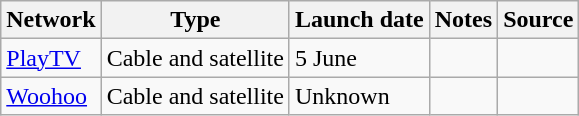<table class="wikitable sortable">
<tr>
<th>Network</th>
<th>Type</th>
<th>Launch date</th>
<th>Notes</th>
<th>Source</th>
</tr>
<tr>
<td><a href='#'>PlayTV</a></td>
<td>Cable and satellite</td>
<td>5 June</td>
<td></td>
<td></td>
</tr>
<tr>
<td><a href='#'>Woohoo</a></td>
<td>Cable and satellite</td>
<td>Unknown</td>
<td></td>
<td></td>
</tr>
</table>
